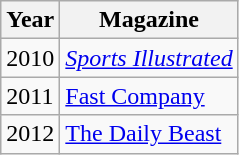<table class="wikitable">
<tr>
<th>Year</th>
<th>Magazine</th>
</tr>
<tr>
<td>2010</td>
<td><em><a href='#'>Sports Illustrated</a></em></td>
</tr>
<tr>
<td>2011</td>
<td><a href='#'>Fast Company</a></td>
</tr>
<tr>
<td>2012</td>
<td><a href='#'>The Daily Beast</a></td>
</tr>
</table>
